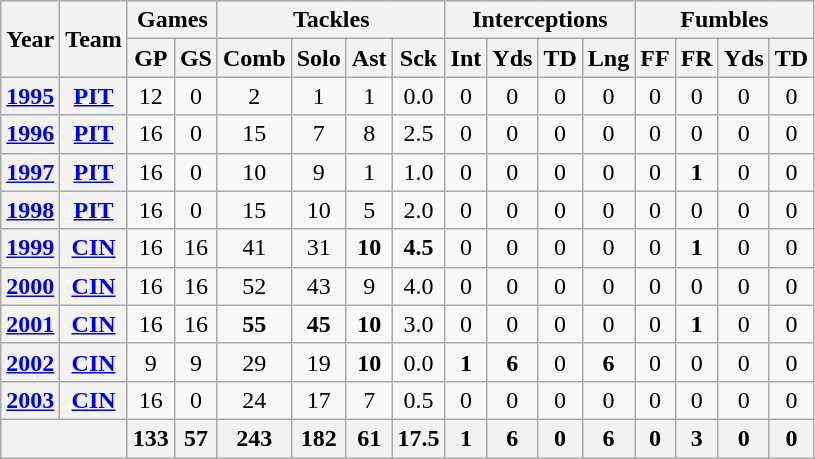<table class="wikitable" style="text-align:center">
<tr>
<th rowspan="2">Year</th>
<th rowspan="2">Team</th>
<th colspan="2">Games</th>
<th colspan="4">Tackles</th>
<th colspan="4">Interceptions</th>
<th colspan="4">Fumbles</th>
</tr>
<tr>
<th>GP</th>
<th>GS</th>
<th>Comb</th>
<th>Solo</th>
<th>Ast</th>
<th>Sck</th>
<th>Int</th>
<th>Yds</th>
<th>TD</th>
<th>Lng</th>
<th>FF</th>
<th>FR</th>
<th>Yds</th>
<th>TD</th>
</tr>
<tr>
<th><a href='#'>1995</a></th>
<th><a href='#'>PIT</a></th>
<td>12</td>
<td>0</td>
<td>2</td>
<td>1</td>
<td>1</td>
<td>0.0</td>
<td>0</td>
<td>0</td>
<td>0</td>
<td>0</td>
<td>0</td>
<td>0</td>
<td>0</td>
<td>0</td>
</tr>
<tr>
<th><a href='#'>1996</a></th>
<th><a href='#'>PIT</a></th>
<td>16</td>
<td>0</td>
<td>15</td>
<td>7</td>
<td>8</td>
<td>2.5</td>
<td>0</td>
<td>0</td>
<td>0</td>
<td>0</td>
<td>0</td>
<td>0</td>
<td>0</td>
<td>0</td>
</tr>
<tr>
<th><a href='#'>1997</a></th>
<th><a href='#'>PIT</a></th>
<td>16</td>
<td>0</td>
<td>10</td>
<td>9</td>
<td>1</td>
<td>1.0</td>
<td>0</td>
<td>0</td>
<td>0</td>
<td>0</td>
<td>0</td>
<td><strong>1</strong></td>
<td>0</td>
<td>0</td>
</tr>
<tr>
<th><a href='#'>1998</a></th>
<th><a href='#'>PIT</a></th>
<td>16</td>
<td>0</td>
<td>15</td>
<td>10</td>
<td>5</td>
<td>2.0</td>
<td>0</td>
<td>0</td>
<td>0</td>
<td>0</td>
<td>0</td>
<td>0</td>
<td>0</td>
<td>0</td>
</tr>
<tr>
<th><a href='#'>1999</a></th>
<th><a href='#'>CIN</a></th>
<td>16</td>
<td>16</td>
<td>41</td>
<td>31</td>
<td><strong>10</strong></td>
<td><strong>4.5</strong></td>
<td>0</td>
<td>0</td>
<td>0</td>
<td>0</td>
<td>0</td>
<td><strong>1</strong></td>
<td>0</td>
<td>0</td>
</tr>
<tr>
<th><a href='#'>2000</a></th>
<th><a href='#'>CIN</a></th>
<td>16</td>
<td>16</td>
<td>52</td>
<td>43</td>
<td>9</td>
<td>4.0</td>
<td>0</td>
<td>0</td>
<td>0</td>
<td>0</td>
<td>0</td>
<td>0</td>
<td>0</td>
<td>0</td>
</tr>
<tr>
<th><a href='#'>2001</a></th>
<th><a href='#'>CIN</a></th>
<td>16</td>
<td>16</td>
<td><strong>55</strong></td>
<td><strong>45</strong></td>
<td><strong>10</strong></td>
<td>3.0</td>
<td>0</td>
<td>0</td>
<td>0</td>
<td>0</td>
<td>0</td>
<td><strong>1</strong></td>
<td>0</td>
<td>0</td>
</tr>
<tr>
<th><a href='#'>2002</a></th>
<th><a href='#'>CIN</a></th>
<td>9</td>
<td>9</td>
<td>29</td>
<td>19</td>
<td><strong>10</strong></td>
<td>0.0</td>
<td><strong>1</strong></td>
<td><strong>6</strong></td>
<td>0</td>
<td><strong>6</strong></td>
<td>0</td>
<td>0</td>
<td>0</td>
<td>0</td>
</tr>
<tr>
<th><a href='#'>2003</a></th>
<th><a href='#'>CIN</a></th>
<td>16</td>
<td>0</td>
<td>24</td>
<td>17</td>
<td>7</td>
<td>0.5</td>
<td>0</td>
<td>0</td>
<td>0</td>
<td>0</td>
<td>0</td>
<td>0</td>
<td>0</td>
<td>0</td>
</tr>
<tr>
<th colspan="2"></th>
<th>133</th>
<th>57</th>
<th>243</th>
<th>182</th>
<th>61</th>
<th>17.5</th>
<th>1</th>
<th>6</th>
<th>0</th>
<th>6</th>
<th>0</th>
<th>3</th>
<th>0</th>
<th>0</th>
</tr>
</table>
